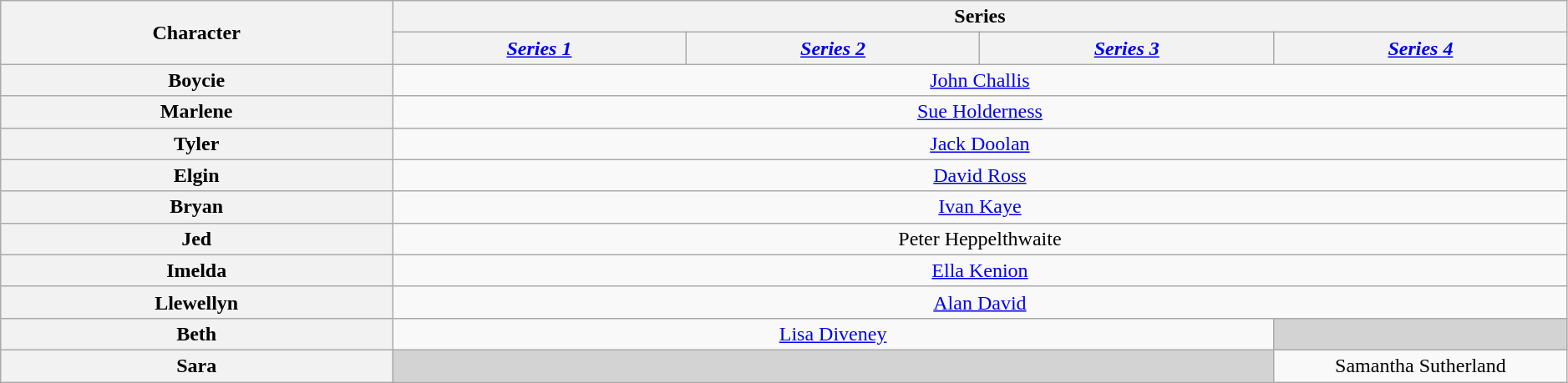<table class="wikitable" border="1" style="text-align:center; width:99%;">
<tr>
<th rowspan="2" width="20%">Character</th>
<th colspan="10">Series</th>
</tr>
<tr>
<th width="15%"><em><a href='#'>Series 1</a></em></th>
<th width="15%"><em><a href='#'>Series 2</a></em></th>
<th width="15%"><em><a href='#'>Series 3</a></em></th>
<th width="15%"><em><a href='#'>Series 4</a></em></th>
</tr>
<tr>
<th>Boycie</th>
<td colspan="4"><a href='#'>John Challis</a></td>
</tr>
<tr>
<th>Marlene</th>
<td colspan="4"><a href='#'>Sue Holderness</a></td>
</tr>
<tr>
<th>Tyler</th>
<td colspan="4"><a href='#'>Jack Doolan</a></td>
</tr>
<tr>
<th>Elgin</th>
<td colspan="4"><a href='#'>David Ross</a></td>
</tr>
<tr>
<th>Bryan</th>
<td colspan="4"><a href='#'>Ivan Kaye</a></td>
</tr>
<tr>
<th>Jed</th>
<td colspan="4">Peter Heppelthwaite</td>
</tr>
<tr>
<th>Imelda</th>
<td colspan="4"><a href='#'>Ella Kenion</a></td>
</tr>
<tr>
<th>Llewellyn</th>
<td colspan="4"><a href='#'>Alan David</a></td>
</tr>
<tr>
<th>Beth</th>
<td colspan="3"><a href='#'>Lisa Diveney</a></td>
<td style="background:lightgrey;"> </td>
</tr>
<tr>
<th>Sara</th>
<td colspan="3" style="background:lightgrey;"> </td>
<td>Samantha Sutherland</td>
</tr>
</table>
